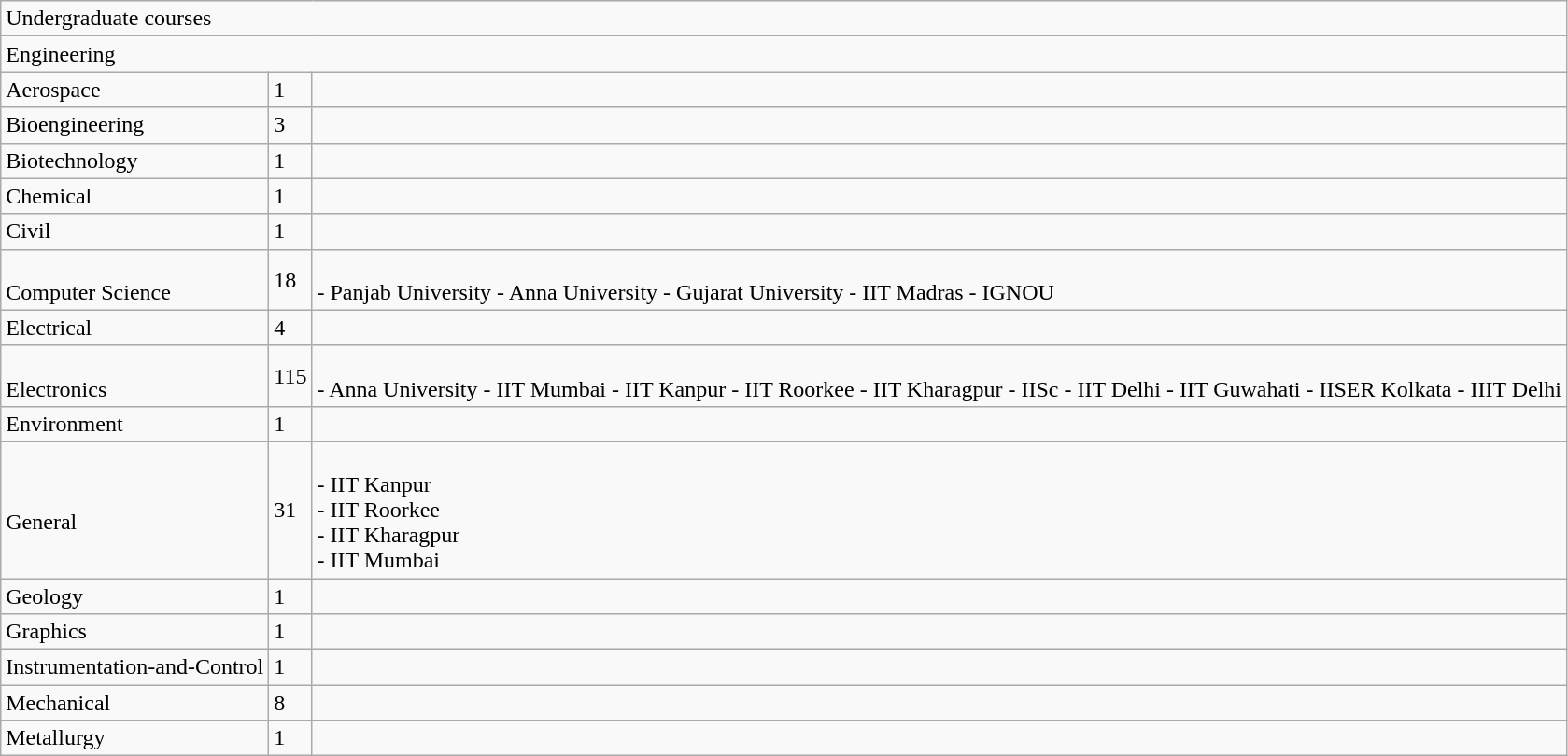<table class="wikitable">
<tr>
<td colspan="3">Undergraduate courses</td>
</tr>
<tr>
<td colspan="3">Engineering</td>
</tr>
<tr>
<td>Aerospace</td>
<td>1</td>
<td></td>
</tr>
<tr>
<td>Bioengineering</td>
<td>3</td>
<td></td>
</tr>
<tr>
<td>Biotechnology</td>
<td>1</td>
<td></td>
</tr>
<tr>
<td>Chemical</td>
<td>1</td>
<td></td>
</tr>
<tr>
<td>Civil</td>
<td>1</td>
<td></td>
</tr>
<tr>
<td><br>Computer Science</td>
<td>18</td>
<td><br>- Panjab University
- Anna University
- Gujarat University
- IIT Madras
- IGNOU</td>
</tr>
<tr>
<td>Electrical</td>
<td>4</td>
<td></td>
</tr>
<tr>
<td><br>Electronics</td>
<td>115</td>
<td><br>- Anna University
- IIT Mumbai
- IIT Kanpur
- IIT Roorkee
- IIT Kharagpur
- IISc
- IIT Delhi
- IIT Guwahati
- IISER Kolkata
- IIIT Delhi</td>
</tr>
<tr>
<td>Environment</td>
<td>1</td>
<td></td>
</tr>
<tr>
<td><br>General</td>
<td>31</td>
<td><br>- IIT Kanpur<br>- IIT Roorkee<br>- IIT Kharagpur<br>- IIT Mumbai</td>
</tr>
<tr>
<td>Geology</td>
<td>1</td>
<td></td>
</tr>
<tr>
<td>Graphics</td>
<td>1</td>
<td></td>
</tr>
<tr>
<td>Instrumentation-and-Control</td>
<td>1</td>
<td></td>
</tr>
<tr>
<td>Mechanical</td>
<td>8</td>
<td></td>
</tr>
<tr>
<td>Metallurgy</td>
<td>1</td>
<td></td>
</tr>
</table>
